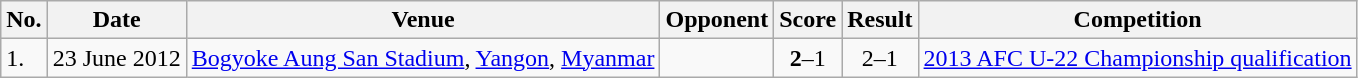<table class="wikitable">
<tr>
<th>No.</th>
<th>Date</th>
<th>Venue</th>
<th>Opponent</th>
<th>Score</th>
<th>Result</th>
<th>Competition</th>
</tr>
<tr>
<td>1.</td>
<td>23 June 2012</td>
<td><a href='#'>Bogyoke Aung San Stadium</a>, <a href='#'>Yangon</a>, <a href='#'>Myanmar</a></td>
<td></td>
<td align=center><strong>2</strong>–1</td>
<td align=center>2–1</td>
<td><a href='#'>2013 AFC U-22 Championship qualification</a></td>
</tr>
</table>
